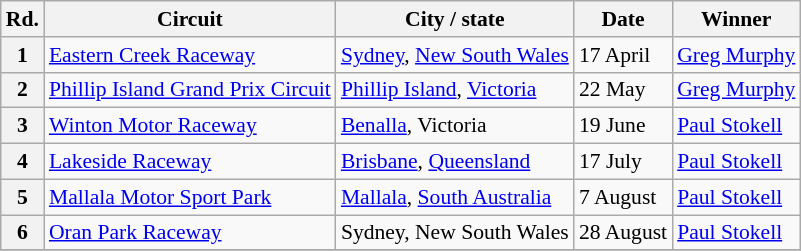<table class="wikitable" style="font-size: 90%">
<tr>
<th>Rd.</th>
<th>Circuit</th>
<th>City / state</th>
<th>Date</th>
<th>Winner</th>
</tr>
<tr>
<th>1</th>
<td><a href='#'>Eastern Creek Raceway</a></td>
<td><a href='#'>Sydney</a>, <a href='#'>New South Wales</a></td>
<td>17 April</td>
<td><a href='#'>Greg Murphy</a></td>
</tr>
<tr>
<th>2</th>
<td><a href='#'>Phillip Island Grand Prix Circuit</a></td>
<td><a href='#'>Phillip Island</a>, <a href='#'>Victoria</a></td>
<td>22 May</td>
<td><a href='#'>Greg Murphy</a></td>
</tr>
<tr>
<th>3</th>
<td><a href='#'>Winton Motor Raceway</a></td>
<td><a href='#'>Benalla</a>, Victoria</td>
<td>19 June</td>
<td><a href='#'>Paul Stokell</a></td>
</tr>
<tr>
<th>4</th>
<td><a href='#'>Lakeside Raceway</a></td>
<td><a href='#'>Brisbane</a>, <a href='#'>Queensland</a></td>
<td>17 July</td>
<td><a href='#'>Paul Stokell</a></td>
</tr>
<tr>
<th>5</th>
<td><a href='#'>Mallala Motor Sport Park</a></td>
<td><a href='#'>Mallala</a>, <a href='#'>South Australia</a></td>
<td>7 August</td>
<td><a href='#'>Paul Stokell</a></td>
</tr>
<tr>
<th>6</th>
<td><a href='#'>Oran Park Raceway</a></td>
<td>Sydney, New South Wales</td>
<td>28 August</td>
<td><a href='#'>Paul Stokell</a></td>
</tr>
<tr>
</tr>
</table>
